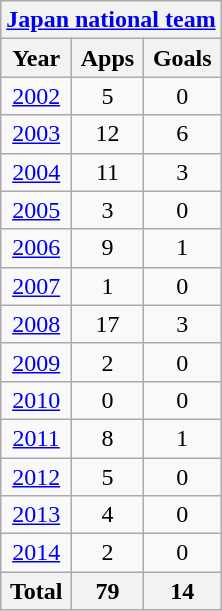<table class="wikitable" style="text-align:center">
<tr>
<th colspan=3><a href='#'>Japan national team</a></th>
</tr>
<tr>
<th>Year</th>
<th>Apps</th>
<th>Goals</th>
</tr>
<tr>
<td><a href='#'>2002</a></td>
<td>5</td>
<td>0</td>
</tr>
<tr>
<td><a href='#'>2003</a></td>
<td>12</td>
<td>6</td>
</tr>
<tr>
<td><a href='#'>2004</a></td>
<td>11</td>
<td>3</td>
</tr>
<tr>
<td><a href='#'>2005</a></td>
<td>3</td>
<td>0</td>
</tr>
<tr>
<td><a href='#'>2006</a></td>
<td>9</td>
<td>1</td>
</tr>
<tr>
<td><a href='#'>2007</a></td>
<td>1</td>
<td>0</td>
</tr>
<tr>
<td><a href='#'>2008</a></td>
<td>17</td>
<td>3</td>
</tr>
<tr>
<td><a href='#'>2009</a></td>
<td>2</td>
<td>0</td>
</tr>
<tr>
<td><a href='#'>2010</a></td>
<td>0</td>
<td>0</td>
</tr>
<tr>
<td><a href='#'>2011</a></td>
<td>8</td>
<td>1</td>
</tr>
<tr>
<td><a href='#'>2012</a></td>
<td>5</td>
<td>0</td>
</tr>
<tr>
<td><a href='#'>2013</a></td>
<td>4</td>
<td>0</td>
</tr>
<tr>
<td><a href='#'>2014</a></td>
<td>2</td>
<td>0</td>
</tr>
<tr>
<th>Total</th>
<th>79</th>
<th>14</th>
</tr>
</table>
